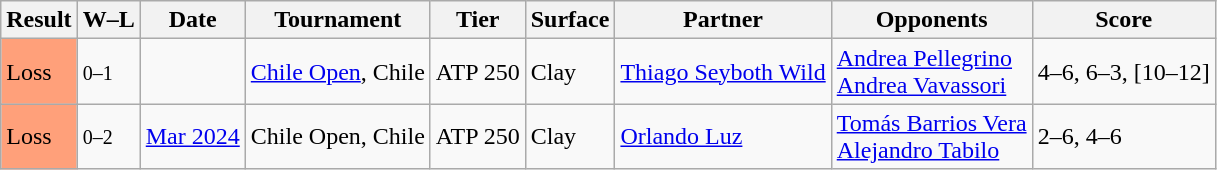<table class="sortable wikitable">
<tr>
<th>Result</th>
<th class=unsortable>W–L</th>
<th>Date</th>
<th>Tournament</th>
<th>Tier</th>
<th>Surface</th>
<th>Partner</th>
<th>Opponents</th>
<th class=unsortable>Score</th>
</tr>
<tr>
<td bgcolor=FFA07A>Loss</td>
<td><small>0–1</small></td>
<td><a href='#'></a></td>
<td><a href='#'>Chile Open</a>, Chile</td>
<td>ATP 250</td>
<td>Clay</td>
<td> <a href='#'>Thiago Seyboth Wild</a></td>
<td> <a href='#'>Andrea Pellegrino</a><br> <a href='#'>Andrea Vavassori</a></td>
<td>4–6, 6–3, [10–12]</td>
</tr>
<tr>
<td bgcolor=FFA07A>Loss</td>
<td><small>0–2</small></td>
<td><a href='#'>Mar 2024</a></td>
<td>Chile Open, Chile</td>
<td>ATP 250</td>
<td>Clay</td>
<td> <a href='#'>Orlando Luz</a></td>
<td> <a href='#'>Tomás Barrios Vera</a><br> <a href='#'>Alejandro Tabilo</a></td>
<td>2–6, 4–6</td>
</tr>
</table>
